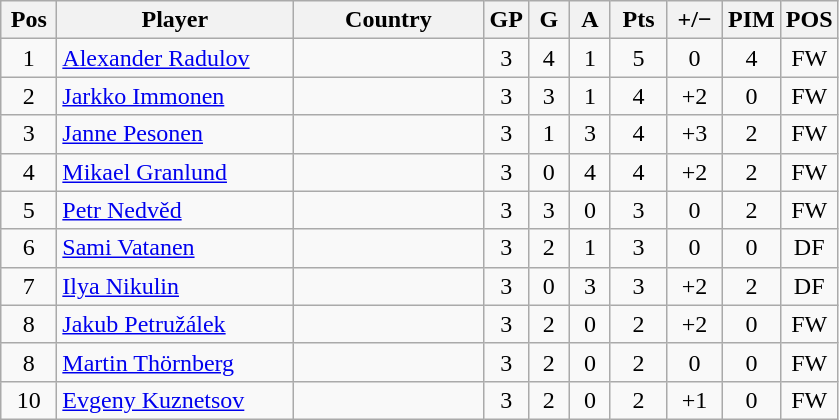<table class="wikitable sortable" style="text-align: center;">
<tr>
<th width=30>Pos</th>
<th width=150>Player</th>
<th width=120>Country</th>
<th width=20>GP</th>
<th width=20>G</th>
<th width=20>A</th>
<th width=30>Pts</th>
<th width=30>+/−</th>
<th width=30>PIM</th>
<th width=30>POS</th>
</tr>
<tr>
<td>1</td>
<td align=left><a href='#'>Alexander Radulov</a></td>
<td align=left></td>
<td>3</td>
<td>4</td>
<td>1</td>
<td>5</td>
<td>0</td>
<td>4</td>
<td>FW</td>
</tr>
<tr>
<td>2</td>
<td align=left><a href='#'>Jarkko Immonen</a></td>
<td align=left></td>
<td>3</td>
<td>3</td>
<td>1</td>
<td>4</td>
<td>+2</td>
<td>0</td>
<td>FW</td>
</tr>
<tr>
<td>3</td>
<td align=left><a href='#'>Janne Pesonen</a></td>
<td align=left></td>
<td>3</td>
<td>1</td>
<td>3</td>
<td>4</td>
<td>+3</td>
<td>2</td>
<td>FW</td>
</tr>
<tr>
<td>4</td>
<td align=left><a href='#'>Mikael Granlund</a></td>
<td align=left></td>
<td>3</td>
<td>0</td>
<td>4</td>
<td>4</td>
<td>+2</td>
<td>2</td>
<td>FW</td>
</tr>
<tr>
<td>5</td>
<td align=left><a href='#'>Petr Nedvěd</a></td>
<td align=left></td>
<td>3</td>
<td>3</td>
<td>0</td>
<td>3</td>
<td>0</td>
<td>2</td>
<td>FW</td>
</tr>
<tr>
<td>6</td>
<td align=left><a href='#'>Sami Vatanen</a></td>
<td align=left></td>
<td>3</td>
<td>2</td>
<td>1</td>
<td>3</td>
<td>0</td>
<td>0</td>
<td>DF</td>
</tr>
<tr>
<td>7</td>
<td align=left><a href='#'>Ilya Nikulin</a></td>
<td align=left></td>
<td>3</td>
<td>0</td>
<td>3</td>
<td>3</td>
<td>+2</td>
<td>2</td>
<td>DF</td>
</tr>
<tr>
<td>8</td>
<td align=left><a href='#'>Jakub Petružálek</a></td>
<td align=left></td>
<td>3</td>
<td>2</td>
<td>0</td>
<td>2</td>
<td>+2</td>
<td>0</td>
<td>FW</td>
</tr>
<tr>
<td>8</td>
<td align=left><a href='#'>Martin Thörnberg</a></td>
<td align=left></td>
<td>3</td>
<td>2</td>
<td>0</td>
<td>2</td>
<td>0</td>
<td>0</td>
<td>FW</td>
</tr>
<tr>
<td>10</td>
<td align=left><a href='#'>Evgeny Kuznetsov</a></td>
<td align=left></td>
<td>3</td>
<td>2</td>
<td>0</td>
<td>2</td>
<td>+1</td>
<td>0</td>
<td>FW</td>
</tr>
</table>
